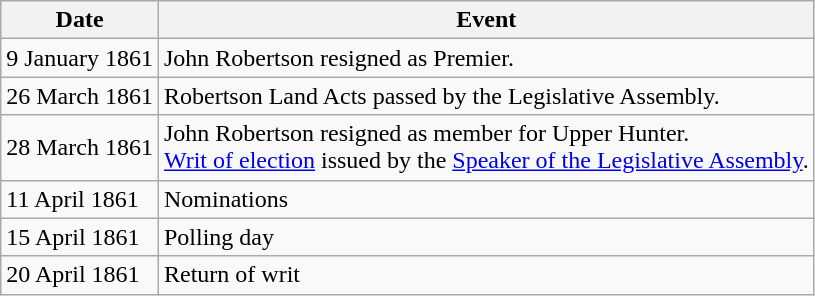<table class="wikitable">
<tr>
<th>Date</th>
<th>Event</th>
</tr>
<tr>
<td>9 January 1861</td>
<td>John Robertson resigned as Premier.</td>
</tr>
<tr>
<td>26 March 1861</td>
<td>Robertson Land Acts passed by the Legislative Assembly.</td>
</tr>
<tr>
<td>28 March 1861</td>
<td>John Robertson resigned as member for Upper Hunter.<br><a href='#'>Writ of election</a> issued by the <a href='#'>Speaker of the Legislative Assembly</a>.</td>
</tr>
<tr>
<td>11 April 1861</td>
<td>Nominations</td>
</tr>
<tr>
<td>15 April 1861</td>
<td>Polling day</td>
</tr>
<tr>
<td>20 April 1861</td>
<td>Return of writ</td>
</tr>
</table>
